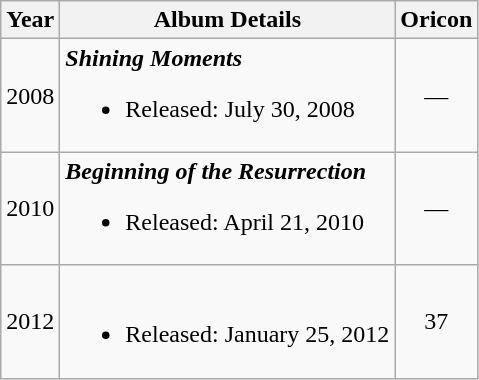<table class="wikitable">
<tr>
<th>Year</th>
<th>Album Details</th>
<th>Oricon</th>
</tr>
<tr>
<td>2008</td>
<td><strong><em>Shining Moments</em></strong><br><ul><li>Released: July 30, 2008</li></ul></td>
<td align="center">—</td>
</tr>
<tr>
<td>2010</td>
<td><strong><em>Beginning of the Resurrection</em></strong><br><ul><li>Released: April 21, 2010</li></ul></td>
<td align="center">—</td>
</tr>
<tr>
<td>2012</td>
<td><br><ul><li>Released: January 25, 2012</li></ul></td>
<td align="center">37</td>
</tr>
</table>
